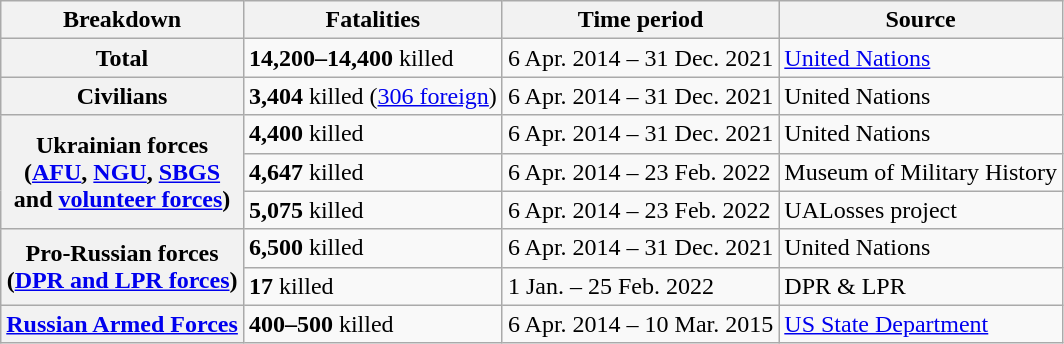<table class="wikitable plainrowheaders">
<tr>
<th scope="col">Breakdown</th>
<th scope="col">Fatalities</th>
<th scope="col">Time period</th>
<th scope="col">Source</th>
</tr>
<tr>
<th scope="row"><strong>Total</strong></th>
<td><strong>14,200–14,400</strong> killed</td>
<td>6 Apr. 2014 – 31 Dec. 2021</td>
<td><a href='#'>United Nations</a></td>
</tr>
<tr>
<th scope="row"><strong>Civilians</strong></th>
<td><strong>3,404</strong> killed (<a href='#'>306 foreign</a>)</td>
<td>6 Apr. 2014 – 31 Dec. 2021</td>
<td>United Nations</td>
</tr>
<tr>
<th scope="row" rowspan="3"><strong>Ukrainian forces<br>(<a href='#'>AFU</a>, <a href='#'>NGU</a>, <a href='#'>SBGS</a><br>and <a href='#'>volunteer forces</a>)</strong></th>
<td><strong>4,400</strong> killed</td>
<td>6 Apr. 2014 – 31 Dec. 2021</td>
<td>United Nations</td>
</tr>
<tr>
<td><strong>4,647</strong> killed</td>
<td>6 Apr. 2014 – 23 Feb. 2022</td>
<td>Museum of Military History</td>
</tr>
<tr>
<td><strong>5,075</strong> killed</td>
<td>6 Apr. 2014 – 23 Feb. 2022</td>
<td>UALosses project</td>
</tr>
<tr>
<th scope="row" rowspan="2"><strong>Pro-Russian forces<br>(<a href='#'>DPR and LPR forces</a>)</strong></th>
<td><strong>6,500</strong> killed</td>
<td>6 Apr. 2014 – 31 Dec. 2021</td>
<td>United Nations</td>
</tr>
<tr>
<td><strong>17</strong> killed</td>
<td>1 Jan. – 25 Feb. 2022</td>
<td>DPR & LPR</td>
</tr>
<tr>
<th scope="row"><a href='#'>Russian Armed Forces</a></th>
<td><strong>400–500</strong> killed</td>
<td>6 Apr. 2014 – 10 Mar. 2015</td>
<td><a href='#'>US State Department</a></td>
</tr>
</table>
